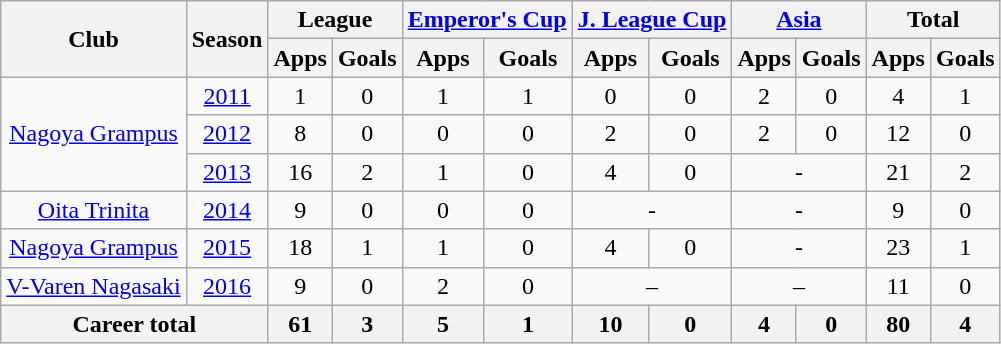<table class="wikitable" style="text-align:center;">
<tr>
<th rowspan="2">Club</th>
<th rowspan="2">Season</th>
<th colspan="2">League</th>
<th colspan="2"><a href='#'>Emperor's Cup</a></th>
<th colspan="2"><a href='#'>J. League Cup</a></th>
<th colspan="2"><a href='#'>Asia</a></th>
<th colspan="2">Total</th>
</tr>
<tr>
<th>Apps</th>
<th>Goals</th>
<th>Apps</th>
<th>Goals</th>
<th>Apps</th>
<th>Goals</th>
<th>Apps</th>
<th>Goals</th>
<th>Apps</th>
<th>Goals</th>
</tr>
<tr>
<td rowspan="3"><a href='#'>Nagoya Grampus</a></td>
<td><a href='#'>2011</a></td>
<td>1</td>
<td>0</td>
<td>1</td>
<td>1</td>
<td>0</td>
<td>0</td>
<td>2</td>
<td>0</td>
<td>4</td>
<td>1</td>
</tr>
<tr>
<td><a href='#'>2012</a></td>
<td>8</td>
<td>0</td>
<td>0</td>
<td>0</td>
<td>2</td>
<td>0</td>
<td>2</td>
<td>0</td>
<td>12</td>
<td>0</td>
</tr>
<tr>
<td><a href='#'>2013</a></td>
<td>16</td>
<td>2</td>
<td>1</td>
<td>0</td>
<td>4</td>
<td>0</td>
<td colspan="2">-</td>
<td>21</td>
<td>2</td>
</tr>
<tr>
<td><a href='#'>Oita Trinita</a></td>
<td><a href='#'>2014</a></td>
<td>9</td>
<td>0</td>
<td>0</td>
<td>0</td>
<td colspan="2">-</td>
<td colspan="2">-</td>
<td>9</td>
<td>0</td>
</tr>
<tr>
<td><a href='#'>Nagoya Grampus</a></td>
<td><a href='#'>2015</a></td>
<td>18</td>
<td>1</td>
<td>1</td>
<td>0</td>
<td>4</td>
<td>0</td>
<td colspan="2">-</td>
<td>23</td>
<td>1</td>
</tr>
<tr>
<td rowspan="1"><a href='#'>V-Varen Nagasaki</a></td>
<td><a href='#'>2016</a></td>
<td>9</td>
<td>0</td>
<td>2</td>
<td>0</td>
<td colspan="2">–</td>
<td colspan="2">–</td>
<td>11</td>
<td>0</td>
</tr>
<tr>
<th colspan="2">Career total</th>
<th>61</th>
<th>3</th>
<th>5</th>
<th>1</th>
<th>10</th>
<th>0</th>
<th>4</th>
<th>0</th>
<th>80</th>
<th>4</th>
</tr>
</table>
